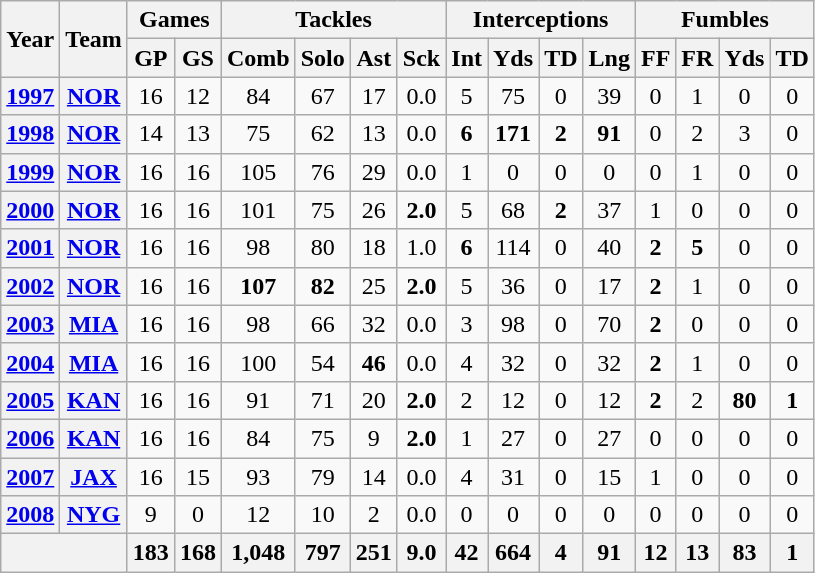<table class="wikitable" style="text-align:center">
<tr>
<th rowspan="2">Year</th>
<th rowspan="2">Team</th>
<th colspan="2">Games</th>
<th colspan="4">Tackles</th>
<th colspan="4">Interceptions</th>
<th colspan="4">Fumbles</th>
</tr>
<tr>
<th>GP</th>
<th>GS</th>
<th>Comb</th>
<th>Solo</th>
<th>Ast</th>
<th>Sck</th>
<th>Int</th>
<th>Yds</th>
<th>TD</th>
<th>Lng</th>
<th>FF</th>
<th>FR</th>
<th>Yds</th>
<th>TD</th>
</tr>
<tr>
<th><a href='#'>1997</a></th>
<th><a href='#'>NOR</a></th>
<td>16</td>
<td>12</td>
<td>84</td>
<td>67</td>
<td>17</td>
<td>0.0</td>
<td>5</td>
<td>75</td>
<td>0</td>
<td>39</td>
<td>0</td>
<td>1</td>
<td>0</td>
<td>0</td>
</tr>
<tr>
<th><a href='#'>1998</a></th>
<th><a href='#'>NOR</a></th>
<td>14</td>
<td>13</td>
<td>75</td>
<td>62</td>
<td>13</td>
<td>0.0</td>
<td><strong>6</strong></td>
<td><strong>171</strong></td>
<td><strong>2</strong></td>
<td><strong>91</strong></td>
<td>0</td>
<td>2</td>
<td>3</td>
<td>0</td>
</tr>
<tr>
<th><a href='#'>1999</a></th>
<th><a href='#'>NOR</a></th>
<td>16</td>
<td>16</td>
<td>105</td>
<td>76</td>
<td>29</td>
<td>0.0</td>
<td>1</td>
<td>0</td>
<td>0</td>
<td>0</td>
<td>0</td>
<td>1</td>
<td>0</td>
<td>0</td>
</tr>
<tr>
<th><a href='#'>2000</a></th>
<th><a href='#'>NOR</a></th>
<td>16</td>
<td>16</td>
<td>101</td>
<td>75</td>
<td>26</td>
<td><strong>2.0</strong></td>
<td>5</td>
<td>68</td>
<td><strong>2</strong></td>
<td>37</td>
<td>1</td>
<td>0</td>
<td>0</td>
<td>0</td>
</tr>
<tr>
<th><a href='#'>2001</a></th>
<th><a href='#'>NOR</a></th>
<td>16</td>
<td>16</td>
<td>98</td>
<td>80</td>
<td>18</td>
<td>1.0</td>
<td><strong>6</strong></td>
<td>114</td>
<td>0</td>
<td>40</td>
<td><strong>2</strong></td>
<td><strong>5</strong></td>
<td>0</td>
<td>0</td>
</tr>
<tr>
<th><a href='#'>2002</a></th>
<th><a href='#'>NOR</a></th>
<td>16</td>
<td>16</td>
<td><strong>107</strong></td>
<td><strong>82</strong></td>
<td>25</td>
<td><strong>2.0</strong></td>
<td>5</td>
<td>36</td>
<td>0</td>
<td>17</td>
<td><strong>2</strong></td>
<td>1</td>
<td>0</td>
<td>0</td>
</tr>
<tr>
<th><a href='#'>2003</a></th>
<th><a href='#'>MIA</a></th>
<td>16</td>
<td>16</td>
<td>98</td>
<td>66</td>
<td>32</td>
<td>0.0</td>
<td>3</td>
<td>98</td>
<td>0</td>
<td>70</td>
<td><strong>2</strong></td>
<td>0</td>
<td>0</td>
<td>0</td>
</tr>
<tr>
<th><a href='#'>2004</a></th>
<th><a href='#'>MIA</a></th>
<td>16</td>
<td>16</td>
<td>100</td>
<td>54</td>
<td><strong>46</strong></td>
<td>0.0</td>
<td>4</td>
<td>32</td>
<td>0</td>
<td>32</td>
<td><strong>2</strong></td>
<td>1</td>
<td>0</td>
<td>0</td>
</tr>
<tr>
<th><a href='#'>2005</a></th>
<th><a href='#'>KAN</a></th>
<td>16</td>
<td>16</td>
<td>91</td>
<td>71</td>
<td>20</td>
<td><strong>2.0</strong></td>
<td>2</td>
<td>12</td>
<td>0</td>
<td>12</td>
<td><strong>2</strong></td>
<td>2</td>
<td><strong>80</strong></td>
<td><strong>1</strong></td>
</tr>
<tr>
<th><a href='#'>2006</a></th>
<th><a href='#'>KAN</a></th>
<td>16</td>
<td>16</td>
<td>84</td>
<td>75</td>
<td>9</td>
<td><strong>2.0</strong></td>
<td>1</td>
<td>27</td>
<td>0</td>
<td>27</td>
<td>0</td>
<td>0</td>
<td>0</td>
<td>0</td>
</tr>
<tr>
<th><a href='#'>2007</a></th>
<th><a href='#'>JAX</a></th>
<td>16</td>
<td>15</td>
<td>93</td>
<td>79</td>
<td>14</td>
<td>0.0</td>
<td>4</td>
<td>31</td>
<td>0</td>
<td>15</td>
<td>1</td>
<td>0</td>
<td>0</td>
<td>0</td>
</tr>
<tr>
<th><a href='#'>2008</a></th>
<th><a href='#'>NYG</a></th>
<td>9</td>
<td>0</td>
<td>12</td>
<td>10</td>
<td>2</td>
<td>0.0</td>
<td>0</td>
<td>0</td>
<td>0</td>
<td>0</td>
<td>0</td>
<td>0</td>
<td>0</td>
<td>0</td>
</tr>
<tr>
<th colspan="2"></th>
<th>183</th>
<th>168</th>
<th>1,048</th>
<th>797</th>
<th>251</th>
<th>9.0</th>
<th>42</th>
<th>664</th>
<th>4</th>
<th>91</th>
<th>12</th>
<th>13</th>
<th>83</th>
<th>1</th>
</tr>
</table>
